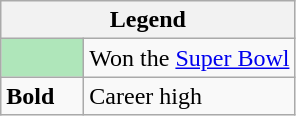<table class="wikitable">
<tr>
<th colspan="2">Legend</th>
</tr>
<tr>
<td style="background:#afe6ba; width:3em;"></td>
<td>Won the <a href='#'>Super Bowl</a></td>
</tr>
<tr>
<td><strong>Bold</strong></td>
<td>Career high</td>
</tr>
</table>
